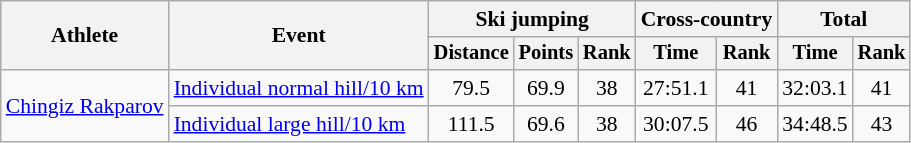<table class="wikitable" style="font-size:90%">
<tr>
<th rowspan=2>Athlete</th>
<th rowspan=2>Event</th>
<th colspan=3>Ski jumping</th>
<th colspan=2>Cross-country</th>
<th colspan=2>Total</th>
</tr>
<tr style="font-size:95%">
<th>Distance</th>
<th>Points</th>
<th>Rank</th>
<th>Time</th>
<th>Rank</th>
<th>Time</th>
<th>Rank</th>
</tr>
<tr align=center>
<td align=left rowspan=2><a href='#'>Chingiz Rakparov</a></td>
<td align=left><a href='#'>Individual normal hill/10 km</a></td>
<td>79.5</td>
<td>69.9</td>
<td>38</td>
<td>27:51.1</td>
<td>41</td>
<td>32:03.1</td>
<td>41</td>
</tr>
<tr align=center>
<td align=left><a href='#'>Individual large hill/10 km</a></td>
<td>111.5</td>
<td>69.6</td>
<td>38</td>
<td>30:07.5</td>
<td>46</td>
<td>34:48.5</td>
<td>43</td>
</tr>
</table>
